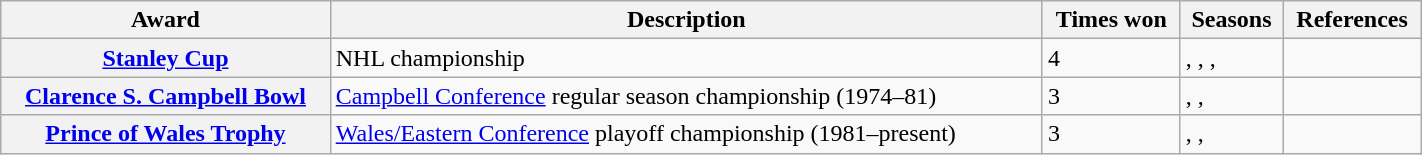<table class="wikitable" width="75%">
<tr>
<th scope="col">Award</th>
<th scope="col">Description</th>
<th scope="col">Times won</th>
<th scope="col">Seasons</th>
<th scope="col">References</th>
</tr>
<tr>
<th scope="row"><a href='#'>Stanley Cup</a></th>
<td>NHL championship</td>
<td>4</td>
<td>, , , </td>
<td></td>
</tr>
<tr>
<th scope="row"><a href='#'>Clarence S. Campbell Bowl</a></th>
<td><a href='#'>Campbell Conference</a> regular season championship (1974–81)</td>
<td>3</td>
<td>, , </td>
<td></td>
</tr>
<tr>
<th scope="row"><a href='#'>Prince of Wales Trophy</a></th>
<td><a href='#'>Wales/Eastern Conference</a> playoff championship (1981–present)</td>
<td>3</td>
<td>, , </td>
<td></td>
</tr>
</table>
